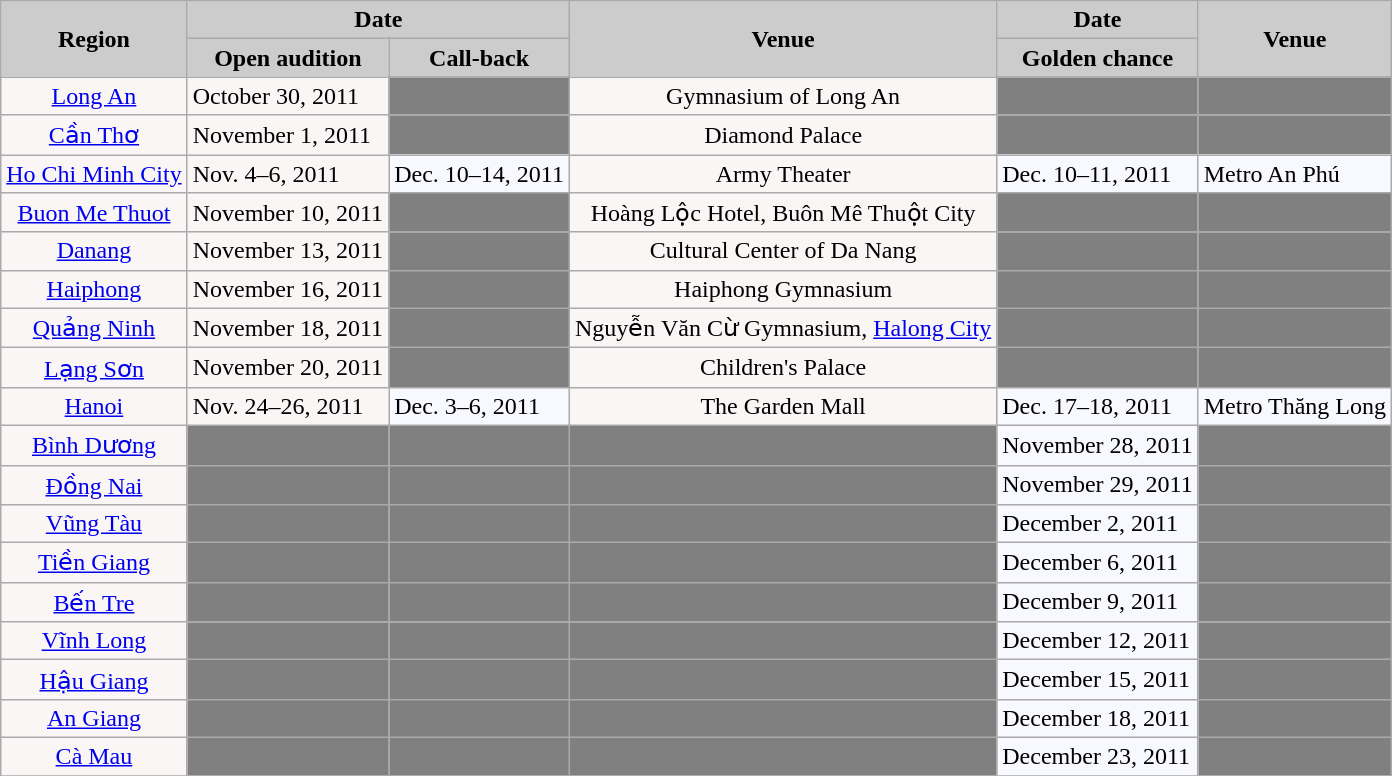<table class=wikitable>
<tr style="text-align:Center; background:#cccccc;">
<td rowspan=2><strong>Region</strong></td>
<td colspan=2><strong>Date</strong></td>
<td rowspan=2><strong>Venue</strong></td>
<td><strong>Date</strong></td>
<td rowspan=2><strong>Venue</strong></td>
</tr>
<tr style="text-align:Center; background:#cccccc;">
<td><strong>Open audition</strong></td>
<td><strong>Call-back</strong></td>
<td><strong>Golden chance</strong></td>
</tr>
<tr style="text-align:Center; background:#FAF6F6;">
<td align=center bgcolor="#FAF6F6"><a href='#'>Long An</a></td>
<td align=left>October 30, 2011</td>
<td bgcolor=gray></td>
<td>Gymnasium of Long An</td>
<td bgcolor=gray></td>
<td bgcolor=gray></td>
</tr>
<tr style="text-align:Center; background:#FAF6F6;">
<td align=center bgcolor="#FAF6F6"><a href='#'>Cần Thơ</a></td>
<td align=left>November 1, 2011</td>
<td bgcolor=gray></td>
<td>Diamond Palace</td>
<td bgcolor=gray></td>
<td bgcolor=gray></td>
</tr>
<tr style="text-align:Center; background:#FAF6F6;">
<td align=center bgcolor="#FAF6F6"><a href='#'>Ho Chi Minh City</a></td>
<td align=left>Nov. 4–6, 2011</td>
<td align=left bgcolor=ghostwhite>Dec. 10–14, 2011</td>
<td>Army Theater</td>
<td align=left bgcolor=ghostwhite>Dec. 10–11, 2011</td>
<td align=left bgcolor=ghostwhite>Metro An Phú</td>
</tr>
<tr style="text-align:Center; background:#FAF6F6;">
<td align=center bgcolor="#FAF6F6"><a href='#'>Buon Me Thuot</a></td>
<td align=left>November 10, 2011</td>
<td bgcolor=gray></td>
<td>Hoàng Lộc Hotel, Buôn Mê Thuột City</td>
<td bgcolor=gray></td>
<td bgcolor=gray></td>
</tr>
<tr style="text-align:Center; background:#FAF6F6;">
<td align=center bgcolor="#FAF6F6"><a href='#'>Danang</a></td>
<td align=left>November 13, 2011</td>
<td bgcolor=gray></td>
<td>Cultural Center of Da Nang</td>
<td bgcolor=gray></td>
<td bgcolor=gray></td>
</tr>
<tr style="text-align:Center; background:#FAF6F6;">
<td align=center bgcolor="#FAF6F6"><a href='#'>Haiphong</a></td>
<td align=left>November 16, 2011</td>
<td bgcolor=gray></td>
<td>Haiphong Gymnasium</td>
<td bgcolor=gray></td>
<td bgcolor=gray></td>
</tr>
<tr style="text-align:Center; background:#FAF6F6;">
<td align=center bgcolor="#FAF6F6"><a href='#'>Quảng Ninh</a></td>
<td align=left>November 18, 2011</td>
<td bgcolor=gray></td>
<td>Nguyễn Văn Cừ Gymnasium, <a href='#'>Halong City</a></td>
<td bgcolor=gray></td>
<td bgcolor=gray></td>
</tr>
<tr style="text-align:Center; background:#FAF6F6;">
<td align=center bgcolor="#FAF6F6"><a href='#'>Lạng Sơn</a></td>
<td align=left>November 20, 2011</td>
<td bgcolor=gray></td>
<td>Children's Palace</td>
<td bgcolor=gray></td>
<td bgcolor=gray></td>
</tr>
<tr style="text-align:Center; background:#FAF6F6;">
<td align=center bgcolor="#FAF6F6"><a href='#'>Hanoi</a></td>
<td align=left>Nov. 24–26, 2011</td>
<td align=left bgcolor=ghostwhite>Dec. 3–6, 2011</td>
<td>The Garden Mall</td>
<td align=left bgcolor=ghostwhite>Dec. 17–18, 2011</td>
<td align=left bgcolor=ghostwhite>Metro Thăng Long</td>
</tr>
<tr style="text-align:Center; background:#FAF6F6;">
<td align=center bgcolor="#FAF6F6"><a href='#'>Bình Dương</a></td>
<td bgcolor=gray></td>
<td bgcolor=gray></td>
<td bgcolor=gray></td>
<td align=left bgcolor="ghostwhite">November 28, 2011</td>
<td bgcolor=gray></td>
</tr>
<tr style="text-align:Center; background:#FAF6F6;">
<td align=center bgcolor="#FAF6F6"><a href='#'>Đồng Nai</a></td>
<td bgcolor=gray></td>
<td bgcolor=gray></td>
<td bgcolor=gray></td>
<td align=left bgcolor=ghostwhite>November 29, 2011</td>
<td bgcolor=gray></td>
</tr>
<tr style="text-align:Center; background:#FAF6F6;">
<td align=center bgcolor="#FAF6F6"><a href='#'>Vũng Tàu</a></td>
<td bgcolor=gray></td>
<td bgcolor=gray></td>
<td bgcolor=gray></td>
<td align=left bgcolor=ghostwhite>December 2, 2011</td>
<td bgcolor=gray></td>
</tr>
<tr style="text-align:Center; background:#FAF6F6;">
<td align=center bgcolor="#FAF6F6"><a href='#'>Tiền Giang</a></td>
<td bgcolor=gray></td>
<td bgcolor=gray></td>
<td bgcolor=gray></td>
<td align=left bgcolor=ghostwhite>December 6, 2011</td>
<td bgcolor=gray></td>
</tr>
<tr style="text-align:Center; background:#FAF6F6;">
<td align=center bgcolor="#FAF6F6"><a href='#'>Bến Tre</a></td>
<td bgcolor=gray></td>
<td bgcolor=gray></td>
<td bgcolor=gray></td>
<td align=left bgcolor=ghostwhite>December 9, 2011</td>
<td bgcolor=gray></td>
</tr>
<tr style="text-align:Center; background:#FAF6F6;">
<td align=center bgcolor="#FAF6F6"><a href='#'>Vĩnh Long</a></td>
<td bgcolor=gray></td>
<td bgcolor=gray></td>
<td bgcolor=gray></td>
<td align=left bgcolor=ghostwhite>December 12, 2011</td>
<td bgcolor=gray></td>
</tr>
<tr style="text-align:Center; background:#FAF6F6;">
<td align=center bgcolor="#FAF6F6"><a href='#'>Hậu Giang</a></td>
<td bgcolor=gray></td>
<td bgcolor=gray></td>
<td bgcolor=gray></td>
<td align=left bgcolor="ghostwhite">December 15, 2011</td>
<td bgcolor=gray></td>
</tr>
<tr style="text-align:Center; background:#FAF6F6;">
<td align=center bgcolor="#FAF6F6"><a href='#'>An Giang</a></td>
<td bgcolor=gray></td>
<td bgcolor=gray></td>
<td bgcolor=gray></td>
<td align=left bgcolor=ghostwhite>December 18, 2011</td>
<td bgcolor=gray></td>
</tr>
<tr style="text-align:Center; background:#FAF6F6;">
<td align=center bgcolor="#FAF6F6"><a href='#'>Cà Mau</a></td>
<td bgcolor=gray></td>
<td bgcolor=gray></td>
<td bgcolor=gray></td>
<td align=left bgcolor=ghostwhite>December 23, 2011</td>
<td bgcolor=gray></td>
</tr>
<tr>
</tr>
</table>
